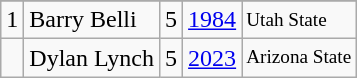<table class="wikitable">
<tr>
</tr>
<tr>
<td>1</td>
<td>Barry Belli</td>
<td>5</td>
<td><a href='#'>1984</a></td>
<td style="font-size:80%;">Utah State</td>
</tr>
<tr>
<td></td>
<td>Dylan Lynch</td>
<td>5</td>
<td><a href='#'>2023</a></td>
<td style="font-size:80%;">Arizona State</td>
</tr>
</table>
